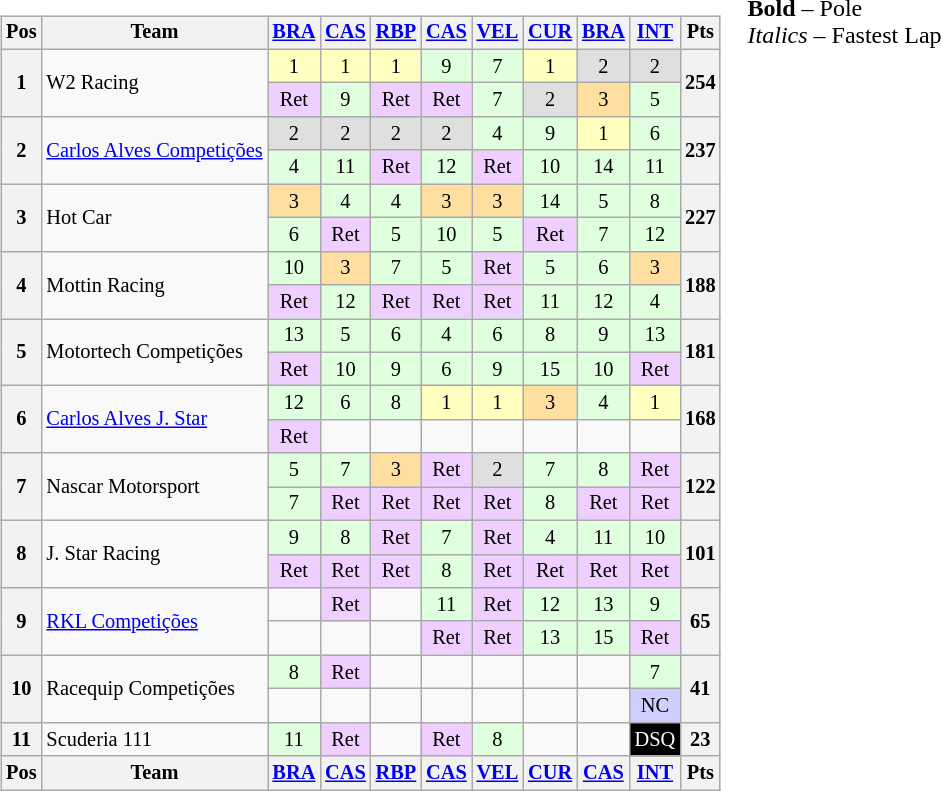<table>
<tr>
<td valign="top"><br><table class="wikitable" style="font-size: 85%; text-align: center;">
<tr valign="top">
<th valign="middle">Pos</th>
<th valign="middle">Team</th>
<th><a href='#'>BRA</a></th>
<th><a href='#'>CAS</a></th>
<th><a href='#'>RBP</a></th>
<th><a href='#'>CAS</a></th>
<th><a href='#'>VEL</a></th>
<th><a href='#'>CUR</a></th>
<th><a href='#'>BRA</a></th>
<th><a href='#'>INT</a></th>
<th valign="middle">Pts</th>
</tr>
<tr>
<th rowspan=2>1</th>
<td align="left" rowspan=2>W2 Racing</td>
<td style="background:#FFFFBF;">1</td>
<td style="background:#FFFFBF;">1</td>
<td style="background:#FFFFBF;">1</td>
<td style="background:#DFFFDF;">9</td>
<td style="background:#DFFFDF;">7</td>
<td style="background:#FFFFBF;">1</td>
<td style="background:#DFDFDF;">2</td>
<td style="background:#DFDFDF;">2</td>
<th rowspan="2">254</th>
</tr>
<tr>
<td style="background:#efcfff;">Ret</td>
<td style="background:#DFFFDF;">9</td>
<td style="background:#efcfff;">Ret</td>
<td style="background:#efcfff;">Ret</td>
<td style="background:#DFFFDF;">7</td>
<td style="background:#DFDFDF;">2</td>
<td style="background:#FFDF9F;">3</td>
<td style="background:#DFFFDF;">5</td>
</tr>
<tr>
<th rowspan=2>2</th>
<td align="left" rowspan=2><a href='#'>Carlos Alves Competições</a></td>
<td style="background:#DFDFDF;">2</td>
<td style="background:#DFDFDF;">2</td>
<td style="background:#DFDFDF;">2</td>
<td style="background:#DFDFDF;">2</td>
<td style="background:#DFFFDF;">4</td>
<td style="background:#DFFFDF;">9</td>
<td style="background:#FFFFBF;">1</td>
<td style="background:#DFFFDF;">6</td>
<th rowspan="2">237</th>
</tr>
<tr>
<td style="background:#DFFFDF;">4</td>
<td style="background:#DFFFDF;">11</td>
<td style="background:#efcfff;">Ret</td>
<td style="background:#DFFFDF;">12</td>
<td style="background:#efcfff;">Ret</td>
<td style="background:#DFFFDF;">10</td>
<td style="background:#DFFFDF;">14</td>
<td style="background:#DFFFDF;">11</td>
</tr>
<tr>
<th rowspan=2>3</th>
<td align="left" rowspan=2>Hot Car</td>
<td style="background:#FFDF9F;">3</td>
<td style="background:#DFFFDF;">4</td>
<td style="background:#DFFFDF;">4</td>
<td style="background:#FFDF9F;">3</td>
<td style="background:#FFDF9F;">3</td>
<td style="background:#DFFFDF;">14</td>
<td style="background:#DFFFDF;">5</td>
<td style="background:#DFFFDF;">8</td>
<th rowspan="2">227</th>
</tr>
<tr>
<td style="background:#DFFFDF;">6</td>
<td style="background:#efcfff;">Ret</td>
<td style="background:#DFFFDF;">5</td>
<td style="background:#DFFFDF;">10</td>
<td style="background:#DFFFDF;">5</td>
<td style="background:#efcfff;">Ret</td>
<td style="background:#DFFFDF;">7</td>
<td style="background:#DFFFDF;">12</td>
</tr>
<tr>
<th rowspan=2>4</th>
<td align="left" rowspan=2>Mottin Racing</td>
<td style="background:#DFFFDF;">10</td>
<td style="background:#FFDF9F;">3</td>
<td style="background:#DFFFDF;">7</td>
<td style="background:#DFFFDF;">5</td>
<td style="background:#efcfff;">Ret</td>
<td style="background:#DFFFDF;">5</td>
<td style="background:#DFFFDF;">6</td>
<td style="background:#FFDF9F;">3</td>
<th rowspan="2">188</th>
</tr>
<tr>
<td style="background:#efcfff;">Ret</td>
<td style="background:#DFFFDF;">12</td>
<td style="background:#efcfff;">Ret</td>
<td style="background:#efcfff;">Ret</td>
<td style="background:#efcfff;">Ret</td>
<td style="background:#DFFFDF;">11</td>
<td style="background:#DFFFDF;">12</td>
<td style="background:#DFFFDF;">4</td>
</tr>
<tr>
<th rowspan=2>5</th>
<td align="left" rowspan=2>Motortech Competições</td>
<td style="background:#DFFFDF;">13</td>
<td style="background:#DFFFDF;">5</td>
<td style="background:#DFFFDF;">6</td>
<td style="background:#DFFFDF;">4</td>
<td style="background:#DFFFDF;">6</td>
<td style="background:#DFFFDF;">8</td>
<td style="background:#DFFFDF;">9</td>
<td style="background:#DFFFDF;">13</td>
<th rowspan="2">181</th>
</tr>
<tr>
<td style="background:#efcfff;">Ret</td>
<td style="background:#DFFFDF;">10</td>
<td style="background:#DFFFDF;">9</td>
<td style="background:#DFFFDF;">6</td>
<td style="background:#DFFFDF;">9</td>
<td style="background:#DFFFDF;">15</td>
<td style="background:#DFFFDF;">10</td>
<td style="background:#efcfff;">Ret</td>
</tr>
<tr>
<th rowspan=2>6</th>
<td align="left" rowspan=2><a href='#'>Carlos Alves J. Star</a></td>
<td style="background:#DFFFDF;">12</td>
<td style="background:#DFFFDF;">6</td>
<td style="background:#DFFFDF;">8</td>
<td style="background:#FFFFBF;">1</td>
<td style="background:#FFFFBF;">1</td>
<td style="background:#FFDF9F;">3</td>
<td style="background:#DFFFDF;">4</td>
<td style="background:#FFFFBF;">1</td>
<th rowspan="2">168</th>
</tr>
<tr>
<td style="background:#efcfff;">Ret</td>
<td></td>
<td></td>
<td></td>
<td></td>
<td></td>
<td></td>
<td></td>
</tr>
<tr>
<th rowspan=2>7</th>
<td align="left" rowspan=2>Nascar Motorsport</td>
<td style="background:#DFFFDF;">5</td>
<td style="background:#DFFFDF;">7</td>
<td style="background:#FFDF9F;">3</td>
<td style="background:#efcfff;">Ret</td>
<td style="background:#DFDFDF;">2</td>
<td style="background:#DFFFDF;">7</td>
<td style="background:#DFFFDF;">8</td>
<td style="background:#efcfff;">Ret</td>
<th rowspan="2">122</th>
</tr>
<tr>
<td style="background:#DFFFDF;">7</td>
<td style="background:#efcfff;">Ret</td>
<td style="background:#efcfff;">Ret</td>
<td style="background:#efcfff;">Ret</td>
<td style="background:#efcfff;">Ret</td>
<td style="background:#DFFFDF;">8</td>
<td style="background:#efcfff;">Ret</td>
<td style="background:#efcfff;">Ret</td>
</tr>
<tr>
<th rowspan=2>8</th>
<td align="left" rowspan=2>J. Star Racing</td>
<td style="background:#DFFFDF;">9</td>
<td style="background:#DFFFDF;">8</td>
<td style="background:#efcfff;">Ret</td>
<td style="background:#DFFFDF;">7</td>
<td style="background:#efcfff;">Ret</td>
<td style="background:#DFFFDF;">4</td>
<td style="background:#DFFFDF;">11</td>
<td style="background:#DFFFDF;">10</td>
<th rowspan="2">101</th>
</tr>
<tr>
<td style="background:#efcfff;">Ret</td>
<td style="background:#efcfff;">Ret</td>
<td style="background:#efcfff;">Ret</td>
<td style="background:#DFFFDF;">8</td>
<td style="background:#efcfff;">Ret</td>
<td style="background:#efcfff;">Ret</td>
<td style="background:#efcfff;">Ret</td>
<td style="background:#efcfff;">Ret</td>
</tr>
<tr>
<th rowspan=2>9</th>
<td align="left" rowspan=2><a href='#'>RKL Competições</a></td>
<td></td>
<td style="background:#efcfff;">Ret</td>
<td></td>
<td style="background:#DFFFDF;">11</td>
<td style="background:#efcfff;">Ret</td>
<td style="background:#DFFFDF;">12</td>
<td style="background:#DFFFDF;">13</td>
<td style="background:#DFFFDF;">9</td>
<th rowspan=2>65</th>
</tr>
<tr>
<td></td>
<td></td>
<td></td>
<td style="background:#efcfff;">Ret</td>
<td style="background:#efcfff;">Ret</td>
<td style="background:#DFFFDF;">13</td>
<td style="background:#DFFFDF;">15</td>
<td style="background:#efcfff;">Ret</td>
</tr>
<tr>
<th rowspan=2>10</th>
<td align="left" rowspan=2>Racequip Competições</td>
<td style="background:#DFFFDF;">8</td>
<td style="background:#efcfff;">Ret</td>
<td></td>
<td></td>
<td></td>
<td></td>
<td></td>
<td style="background:#DFFFDF;">7</td>
<th rowspan=2>41</th>
</tr>
<tr>
<td></td>
<td></td>
<td></td>
<td></td>
<td></td>
<td></td>
<td></td>
<td style="background:#cfcfff;">NC</td>
</tr>
<tr>
<th>11</th>
<td align="left">Scuderia 111</td>
<td style="background:#DFFFDF;">11</td>
<td style="background:#efcfff;">Ret</td>
<td></td>
<td style="background:#efcfff;">Ret</td>
<td style="background:#DFFFDF;">8</td>
<td></td>
<td></td>
<td style="background:#000000; color:white;">DSQ</td>
<th>23</th>
</tr>
<tr valign="top">
<th valign="middle">Pos</th>
<th valign="middle">Team</th>
<th><a href='#'>BRA</a></th>
<th><a href='#'>CAS</a></th>
<th><a href='#'>RBP</a></th>
<th><a href='#'>CAS</a></th>
<th><a href='#'>VEL</a></th>
<th><a href='#'>CUR</a></th>
<th><a href='#'>CAS</a></th>
<th><a href='#'>INT</a></th>
<th valign="middle">Pts</th>
</tr>
</table>
</td>
<td valign="top"><br>
<span><strong>Bold</strong> – Pole<br>
<em>Italics</em> – Fastest Lap</span></td>
</tr>
</table>
